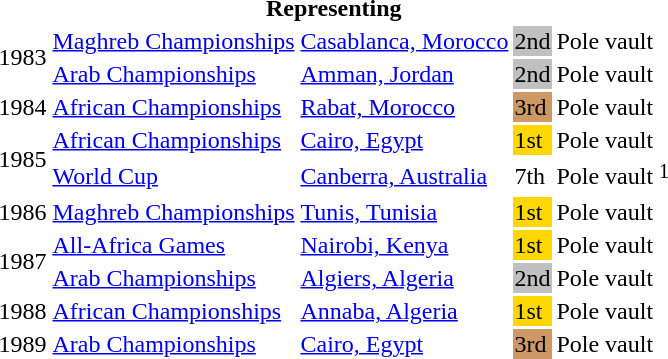<table>
<tr>
<th colspan="6">Representing </th>
</tr>
<tr>
<td rowspan=2>1983</td>
<td><a href='#'>Maghreb Championships</a></td>
<td><a href='#'>Casablanca, Morocco</a></td>
<td bgcolor=silver>2nd</td>
<td>Pole vault</td>
<td></td>
</tr>
<tr>
<td><a href='#'>Arab Championships</a></td>
<td><a href='#'>Amman, Jordan</a></td>
<td bgcolor=silver>2nd</td>
<td>Pole vault</td>
<td></td>
</tr>
<tr>
<td>1984</td>
<td><a href='#'>African Championships</a></td>
<td><a href='#'>Rabat, Morocco</a></td>
<td bgcolor=cc9966>3rd</td>
<td>Pole vault</td>
<td></td>
</tr>
<tr>
<td rowspan=2>1985</td>
<td><a href='#'>African Championships</a></td>
<td><a href='#'>Cairo, Egypt</a></td>
<td bgcolor=gold>1st</td>
<td>Pole vault</td>
<td></td>
</tr>
<tr>
<td><a href='#'>World Cup</a></td>
<td><a href='#'>Canberra, Australia</a></td>
<td>7th</td>
<td>Pole vault</td>
<td><a href='#'></a><sup>1</sup></td>
</tr>
<tr>
<td>1986</td>
<td><a href='#'>Maghreb Championships</a></td>
<td><a href='#'>Tunis, Tunisia</a></td>
<td bgcolor=gold>1st</td>
<td>Pole vault</td>
<td></td>
</tr>
<tr>
<td rowspan=2>1987</td>
<td><a href='#'>All-Africa Games</a></td>
<td><a href='#'>Nairobi, Kenya</a></td>
<td bgcolor=gold>1st</td>
<td>Pole vault</td>
<td></td>
</tr>
<tr>
<td><a href='#'>Arab Championships</a></td>
<td><a href='#'>Algiers, Algeria</a></td>
<td bgcolor=silver>2nd</td>
<td>Pole vault</td>
<td></td>
</tr>
<tr>
<td>1988</td>
<td><a href='#'>African Championships</a></td>
<td><a href='#'>Annaba, Algeria</a></td>
<td bgcolor=gold>1st</td>
<td>Pole vault</td>
<td></td>
</tr>
<tr>
<td>1989</td>
<td><a href='#'>Arab Championships</a></td>
<td><a href='#'>Cairo, Egypt</a></td>
<td bgcolor=cc9966>3rd</td>
<td>Pole vault</td>
<td></td>
</tr>
</table>
